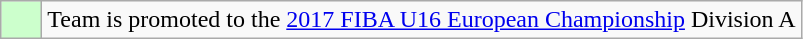<table class="wikitable">
<tr>
<td style="background: #ccffcc; width:20px;"></td>
<td>Team is promoted to the <a href='#'>2017 FIBA U16 European Championship</a> Division A</td>
</tr>
</table>
